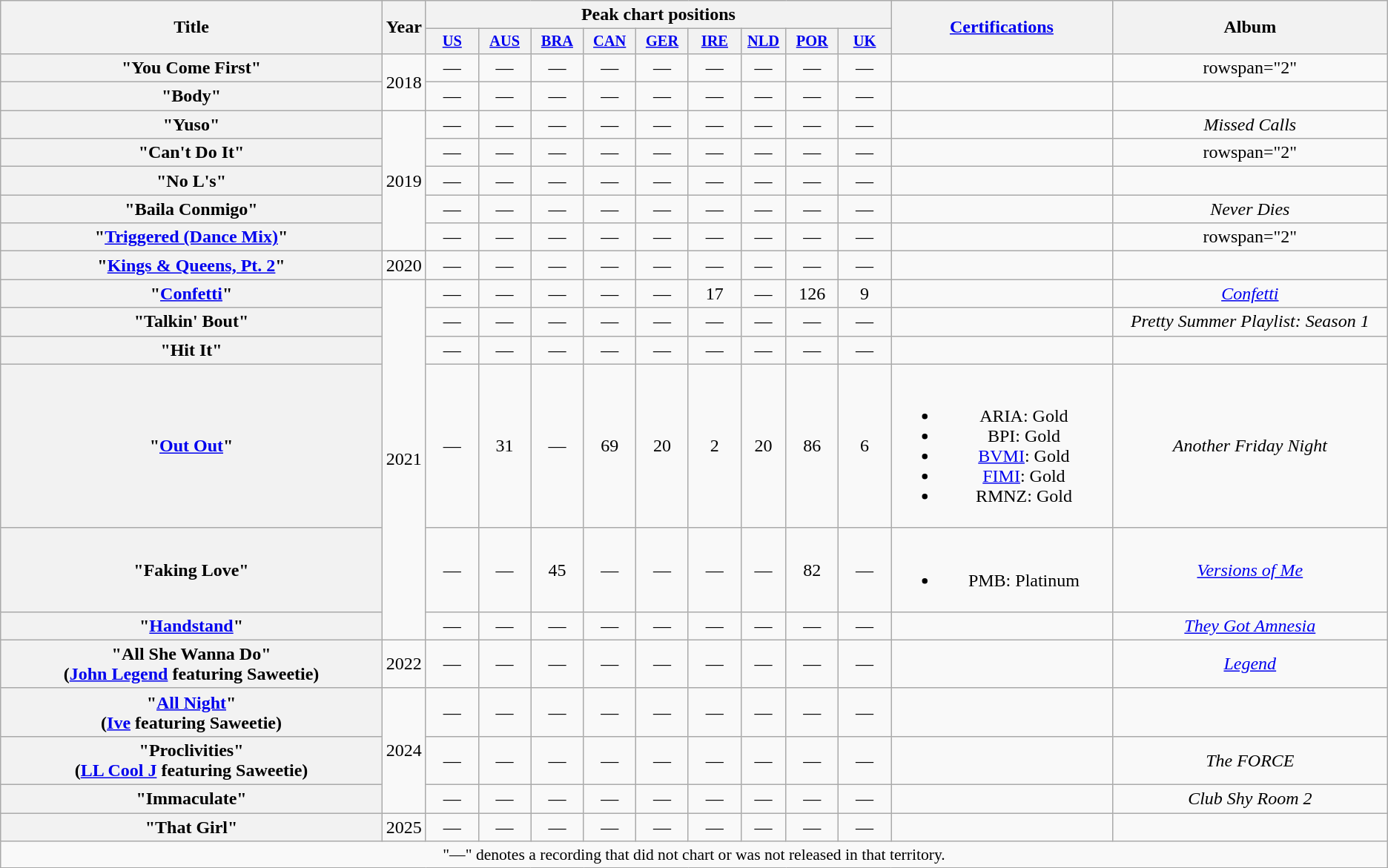<table class="wikitable plainrowheaders" style="text-align:center">
<tr>
<th scope="col" rowspan="2" style="width:21em;">Title</th>
<th scope="col" rowspan="2" style="width:1em;">Year</th>
<th scope="col" colspan="9">Peak chart positions</th>
<th scope="col" rowspan="2" style="width:12em;"><a href='#'>Certifications</a></th>
<th scope="col" rowspan="2" style="width:15em;">Album</th>
</tr>
<tr>
<th style="width:3em;font-size:85%;"><a href='#'>US</a><br></th>
<th style="width:3em;font-size:85%;"><a href='#'>AUS</a><br></th>
<th scope="col" style="width:3em;font-size:85%;"><a href='#'>BRA</a><br></th>
<th style="width:3em;font-size:85%;"><a href='#'>CAN</a><br></th>
<th style="width:3em;font-size:85%;"><a href='#'>GER</a><br></th>
<th style="width:3em;font-size:85%;"><a href='#'>IRE</a><br></th>
<th scope="col" style="width:2.5em;font-size:85%;"><a href='#'>NLD</a><br></th>
<th scope="col" style="width:3em;font-size:85%;"><a href='#'>POR</a><br></th>
<th style="width:3em;font-size:85%;"><a href='#'>UK</a><br></th>
</tr>
<tr>
<th scope="row">"You Come First"<br></th>
<td rowspan="2">2018</td>
<td>—</td>
<td>—</td>
<td>—</td>
<td>—</td>
<td>—</td>
<td>—</td>
<td>—</td>
<td>—</td>
<td>—</td>
<td></td>
<td>rowspan="2" </td>
</tr>
<tr>
<th scope="row">"Body"<br></th>
<td>—</td>
<td>—</td>
<td>—</td>
<td>—</td>
<td>—</td>
<td>—</td>
<td>—</td>
<td>—</td>
<td>—</td>
<td></td>
</tr>
<tr>
<th scope="row">"Yuso"<br></th>
<td rowspan="5">2019</td>
<td>—</td>
<td>—</td>
<td>—</td>
<td>—</td>
<td>—</td>
<td>—</td>
<td>—</td>
<td>—</td>
<td>—</td>
<td></td>
<td><em>Missed Calls</em></td>
</tr>
<tr>
<th scope="row">"Can't Do It"<br></th>
<td>—</td>
<td>—</td>
<td>—</td>
<td>—</td>
<td>—</td>
<td>—</td>
<td>—</td>
<td>—</td>
<td>—</td>
<td></td>
<td>rowspan="2" </td>
</tr>
<tr>
<th scope="row">"No L's"<br></th>
<td>—</td>
<td>—</td>
<td>—</td>
<td>—</td>
<td>—</td>
<td>—</td>
<td>—</td>
<td>—</td>
<td>—</td>
<td></td>
</tr>
<tr>
<th scope="row">"Baila Conmigo"<br></th>
<td>—</td>
<td>—</td>
<td>—</td>
<td>—</td>
<td>—</td>
<td>—</td>
<td>—</td>
<td>—</td>
<td>—</td>
<td></td>
<td><em>Never Dies</em></td>
</tr>
<tr>
<th scope="row">"<a href='#'>Triggered (Dance Mix)</a>"<br></th>
<td>—</td>
<td>—</td>
<td>—</td>
<td>—</td>
<td>—</td>
<td>—</td>
<td>—</td>
<td>—</td>
<td>—</td>
<td></td>
<td>rowspan="2" </td>
</tr>
<tr>
<th scope="row">"<a href='#'>Kings & Queens, Pt. 2</a>"<br></th>
<td>2020</td>
<td>—</td>
<td>—</td>
<td>—</td>
<td>—</td>
<td>—</td>
<td>—</td>
<td>—</td>
<td>—</td>
<td>—</td>
<td></td>
</tr>
<tr>
<th scope="row">"<a href='#'>Confetti</a>"<br></th>
<td rowspan="6">2021</td>
<td>—</td>
<td>—</td>
<td>—</td>
<td>—</td>
<td>—</td>
<td>17</td>
<td>—</td>
<td>126</td>
<td>9</td>
<td></td>
<td><em><a href='#'>Confetti</a></em></td>
</tr>
<tr>
<th scope="row">"Talkin' Bout"<br></th>
<td>—</td>
<td>—</td>
<td>—</td>
<td>—</td>
<td>—</td>
<td>—</td>
<td>—</td>
<td>—</td>
<td>—</td>
<td></td>
<td><em>Pretty Summer Playlist: Season 1</em></td>
</tr>
<tr>
<th scope="row">"Hit It"<br></th>
<td>—</td>
<td>—</td>
<td>—</td>
<td>—</td>
<td>—</td>
<td>—</td>
<td>—</td>
<td>—</td>
<td>—</td>
<td></td>
<td></td>
</tr>
<tr>
<th scope="row">"<a href='#'>Out Out</a>"<br></th>
<td>—</td>
<td>31</td>
<td>—</td>
<td>69</td>
<td>20</td>
<td>2</td>
<td>20</td>
<td>86</td>
<td>6</td>
<td><br><ul><li>ARIA: Gold</li><li>BPI: Gold</li><li><a href='#'>BVMI</a>: Gold</li><li><a href='#'>FIMI</a>: Gold</li><li>RMNZ: Gold</li></ul></td>
<td><em>Another Friday Night</em></td>
</tr>
<tr>
<th scope="row">"Faking Love"<br></th>
<td>—</td>
<td>—</td>
<td>45</td>
<td>—</td>
<td>—</td>
<td>—</td>
<td>—</td>
<td>82</td>
<td>—</td>
<td><br><ul><li>PMB: Platinum</li></ul></td>
<td><em><a href='#'>Versions of Me</a></em></td>
</tr>
<tr>
<th scope="row">"<a href='#'>Handstand</a>"<br></th>
<td>—</td>
<td>—</td>
<td>—</td>
<td>—</td>
<td>—</td>
<td>—</td>
<td>—</td>
<td>—</td>
<td>—</td>
<td></td>
<td><em><a href='#'>They Got Amnesia</a></em></td>
</tr>
<tr>
<th scope="row">"All She Wanna Do" <br><span>(<a href='#'>John Legend</a> featuring Saweetie)</span></th>
<td>2022</td>
<td>—</td>
<td>—</td>
<td>—</td>
<td>—</td>
<td>—</td>
<td>—</td>
<td>—</td>
<td>—</td>
<td>—</td>
<td></td>
<td><em><a href='#'>Legend</a></em></td>
</tr>
<tr>
<th scope="row">"<a href='#'>All Night</a>"<br><span> (<a href='#'>Ive</a> featuring Saweetie)</span></th>
<td rowspan="3">2024</td>
<td>—</td>
<td>—</td>
<td>—</td>
<td>—</td>
<td>—</td>
<td>—</td>
<td>—</td>
<td>—</td>
<td>—</td>
<td></td>
<td></td>
</tr>
<tr>
<th scope="row">"Proclivities" <br><span>(<a href='#'>LL Cool J</a> featuring Saweetie)</span></th>
<td>—</td>
<td>—</td>
<td>—</td>
<td>—</td>
<td>—</td>
<td>—</td>
<td>—</td>
<td>—</td>
<td>—</td>
<td></td>
<td><em>The FORCE</em></td>
</tr>
<tr>
<th scope="row">"Immaculate"<br></th>
<td>—</td>
<td>—</td>
<td>—</td>
<td>—</td>
<td>—</td>
<td>—</td>
<td>—</td>
<td>—</td>
<td>—</td>
<td></td>
<td><em>Club Shy Room 2</em></td>
</tr>
<tr>
<th scope="row">"That Girl"<br></th>
<td>2025</td>
<td>—</td>
<td>—</td>
<td>—</td>
<td>—</td>
<td>—</td>
<td>—</td>
<td>—</td>
<td>—</td>
<td>—</td>
<td></td>
<td></td>
</tr>
<tr>
<td colspan="16" style="font-size:90%">"—" denotes a recording that did not chart or was not released in that territory.</td>
</tr>
</table>
